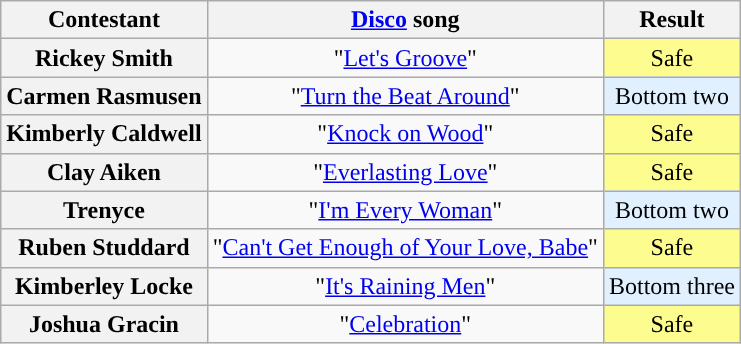<table class="wikitable unsortable" style="text-align:center;">
<tr>
<th scope="col">Contestant</th>
<th scope="col"><a href='#'>Disco</a> song</th>
<th scope="col">Result</th>
</tr>
<tr>
<th scope="row">Rickey Smith</th>
<td>"<a href='#'>Let's Groove</a>"</td>
<td style="background:#FDFC8F;">Safe</td>
</tr>
<tr>
<th scope="row">Carmen Rasmusen</th>
<td>"<a href='#'>Turn the Beat Around</a>"</td>
<td style="background:#e0f0ff">Bottom two</td>
</tr>
<tr>
<th scope="row">Kimberly Caldwell</th>
<td>"<a href='#'>Knock on Wood</a>"</td>
<td style="background:#FDFC8F;">Safe</td>
</tr>
<tr>
<th scope="row">Clay Aiken</th>
<td>"<a href='#'>Everlasting Love</a>"</td>
<td style="background:#FDFC8F;">Safe</td>
</tr>
<tr>
<th scope="row">Trenyce</th>
<td>"<a href='#'>I'm Every Woman</a>"</td>
<td style="background:#e0f0ff">Bottom two</td>
</tr>
<tr>
<th scope="row">Ruben Studdard</th>
<td>"<a href='#'>Can't Get Enough of Your Love, Babe</a>"</td>
<td style="background:#FDFC8F;">Safe</td>
</tr>
<tr>
<th scope="row">Kimberley Locke</th>
<td>"<a href='#'>It's Raining Men</a>"</td>
<td style="background:#e0f0ff">Bottom three</td>
</tr>
<tr>
<th scope="row">Joshua Gracin</th>
<td>"<a href='#'>Celebration</a>"</td>
<td style="background:#FDFC8F;">Safe</td>
</tr>
</table>
